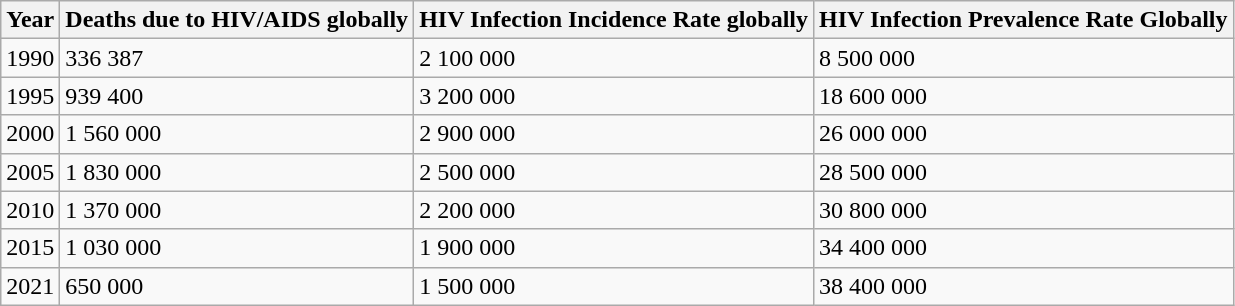<table class="wikitable">
<tr>
<th>Year</th>
<th>Deaths due to HIV/AIDS globally</th>
<th>HIV Infection Incidence Rate globally</th>
<th>HIV Infection Prevalence Rate Globally</th>
</tr>
<tr>
<td>1990</td>
<td>336 387</td>
<td>2 100 000</td>
<td>8 500 000</td>
</tr>
<tr>
<td>1995</td>
<td>939 400</td>
<td>3 200 000</td>
<td>18 600 000</td>
</tr>
<tr>
<td>2000</td>
<td>1 560 000</td>
<td>2 900 000</td>
<td>26 000 000</td>
</tr>
<tr>
<td>2005</td>
<td>1 830 000</td>
<td>2 500 000</td>
<td>28 500 000</td>
</tr>
<tr>
<td>2010</td>
<td>1 370 000</td>
<td>2 200 000</td>
<td>30 800 000</td>
</tr>
<tr>
<td>2015</td>
<td>1 030 000</td>
<td>1 900 000</td>
<td>34 400 000</td>
</tr>
<tr>
<td>2021</td>
<td>650 000</td>
<td>1 500 000</td>
<td>38 400 000</td>
</tr>
</table>
